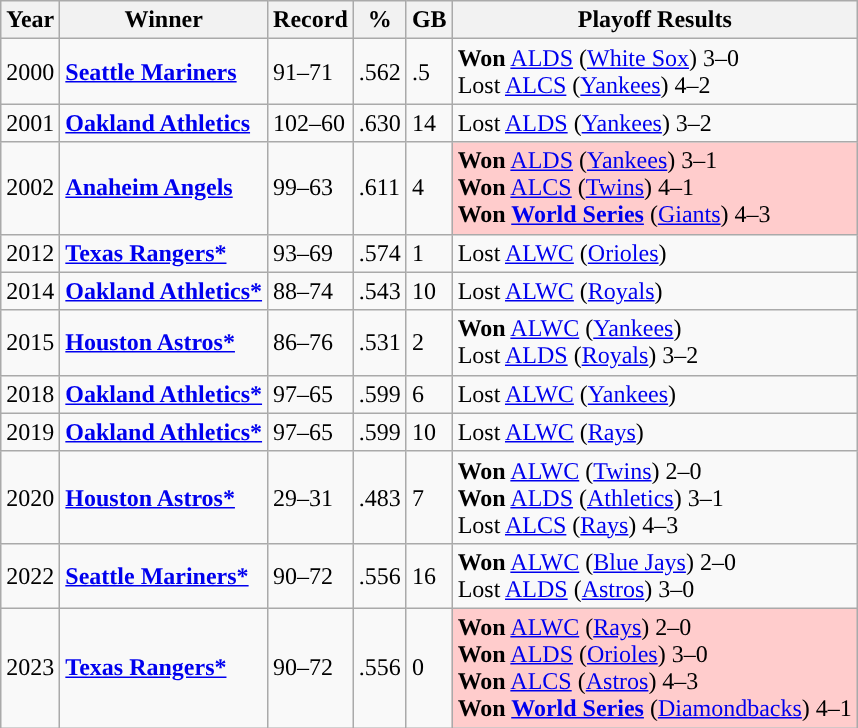<table class="wikitable">
<tr>
<th>Year</th>
<th>Winner</th>
<th>Record</th>
<th>%</th>
<th>GB</th>
<th>Playoff Results</th>
</tr>
<tr>
<td>2000</td>
<td><strong><a href='#'><span>Seattle Mariners</span></a></strong></td>
<td>91–71</td>
<td>.562</td>
<td>.5</td>
<td><strong>Won</strong> <a href='#'>ALDS</a> (<a href='#'>White Sox</a>) 3–0<br>Lost <a href='#'>ALCS</a> (<a href='#'>Yankees</a>) 4–2</td>
</tr>
<tr>
<td>2001</td>
<td><strong><a href='#'><span>Oakland Athletics</span></a></strong></td>
<td>102–60</td>
<td>.630</td>
<td>14</td>
<td>Lost <a href='#'>ALDS</a> (<a href='#'>Yankees</a>) 3–2</td>
</tr>
<tr>
<td>2002</td>
<td><strong><a href='#'><span>Anaheim Angels</span></a></strong></td>
<td>99–63</td>
<td>.611</td>
<td>4</td>
<td bgcolor="#ffcccc"><strong>Won</strong> <a href='#'>ALDS</a> (<a href='#'>Yankees</a>) 3–1<br><strong>Won</strong> <a href='#'>ALCS</a> (<a href='#'>Twins</a>) 4–1<br><strong>Won <a href='#'>World Series</a></strong> (<a href='#'>Giants</a>) 4–3</td>
</tr>
<tr>
<td>2012</td>
<td><strong><a href='#'><span>Texas Rangers*</span></a></strong></td>
<td>93–69</td>
<td>.574</td>
<td>1</td>
<td>Lost <a href='#'>ALWC</a> (<a href='#'>Orioles</a>)</td>
</tr>
<tr>
<td>2014</td>
<td><strong><a href='#'><span>Oakland Athletics*</span></a></strong></td>
<td>88–74</td>
<td>.543</td>
<td>10</td>
<td>Lost <a href='#'>ALWC</a> (<a href='#'>Royals</a>)</td>
</tr>
<tr>
<td>2015</td>
<td><strong><a href='#'><span>Houston Astros*</span></a></strong></td>
<td>86–76</td>
<td>.531</td>
<td>2</td>
<td><strong>Won</strong> <a href='#'>ALWC</a> (<a href='#'>Yankees</a>)<br>Lost <a href='#'>ALDS</a> (<a href='#'>Royals</a>) 3–2</td>
</tr>
<tr>
<td>2018</td>
<td><strong><a href='#'><span>Oakland Athletics*</span></a></strong></td>
<td>97–65</td>
<td>.599</td>
<td>6</td>
<td>Lost <a href='#'>ALWC</a> (<a href='#'>Yankees</a>)</td>
</tr>
<tr>
<td>2019</td>
<td><strong><a href='#'><span>Oakland Athletics*</span></a></strong></td>
<td>97–65</td>
<td>.599</td>
<td>10</td>
<td>Lost <a href='#'>ALWC</a> (<a href='#'>Rays</a>)</td>
</tr>
<tr>
<td>2020</td>
<td><strong><a href='#'><span>Houston Astros*</span></a></strong></td>
<td>29–31</td>
<td>.483</td>
<td>7</td>
<td><strong>Won</strong> <a href='#'>ALWC</a> (<a href='#'>Twins</a>) 2–0<br><strong>Won</strong> <a href='#'>ALDS</a> (<a href='#'>Athletics</a>) 3–1<br>Lost <a href='#'>ALCS</a> (<a href='#'>Rays</a>) 4–3</td>
</tr>
<tr>
<td>2022</td>
<td><strong><a href='#'><span>Seattle Mariners*</span></a></strong></td>
<td>90–72</td>
<td>.556</td>
<td>16</td>
<td><strong>Won</strong> <a href='#'>ALWC</a> (<a href='#'>Blue Jays</a>) 2–0<br>Lost <a href='#'>ALDS</a> (<a href='#'>Astros</a>) 3–0</td>
</tr>
<tr>
<td>2023</td>
<td><strong><a href='#'><span>Texas Rangers*</span></a></strong></td>
<td>90–72</td>
<td>.556</td>
<td>0</td>
<td bgcolor="#ffcccc"><strong>Won</strong> <a href='#'>ALWC</a> (<a href='#'>Rays</a>) 2–0<br><strong>Won</strong> <a href='#'>ALDS</a> (<a href='#'>Orioles</a>) 3–0<br><strong>Won</strong> <a href='#'>ALCS</a> (<a href='#'>Astros</a>) 4–3<br><strong>Won <a href='#'>World Series</a></strong> (<a href='#'>Diamondbacks</a>) 4–1</td>
</tr>
</table>
